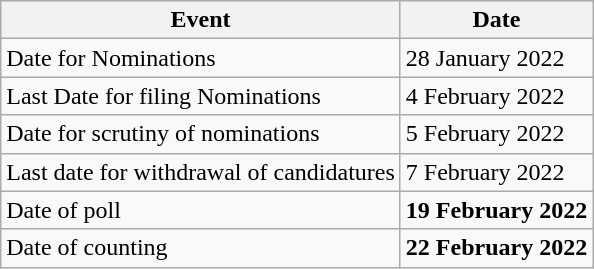<table class="wikitable">
<tr>
<th>Event</th>
<th>Date</th>
</tr>
<tr>
<td>Date for Nominations</td>
<td>28 January  2022</td>
</tr>
<tr>
<td>Last Date for filing Nominations</td>
<td>4 February 2022</td>
</tr>
<tr>
<td>Date for scrutiny of nominations</td>
<td>5 February 2022</td>
</tr>
<tr>
<td>Last date for withdrawal of candidatures</td>
<td>7 February 2022</td>
</tr>
<tr>
<td>Date of poll</td>
<td><strong>19 February 2022</strong></td>
</tr>
<tr>
<td>Date of counting</td>
<td><strong>22 February 2022</strong></td>
</tr>
</table>
